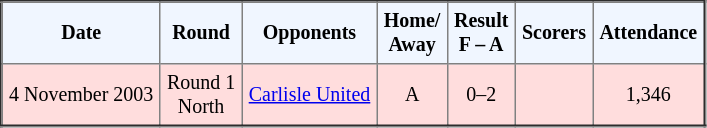<table border="2" cellpadding="4" style="border-collapse:collapse; text-align:center; font-size:smaller;">
<tr style="background:#f0f6ff;">
<th><strong>Date</strong></th>
<th><strong>Round</strong></th>
<th><strong>Opponents</strong></th>
<th><strong>Home/<br>Away</strong></th>
<th><strong>Result<br>F – A</strong></th>
<th><strong>Scorers</strong></th>
<th><strong>Attendance</strong></th>
</tr>
<tr bgcolor="#ffdddd">
<td>4 November 2003</td>
<td>Round 1<br>North</td>
<td><a href='#'>Carlisle United</a></td>
<td>A</td>
<td>0–2</td>
<td></td>
<td>1,346</td>
</tr>
</table>
